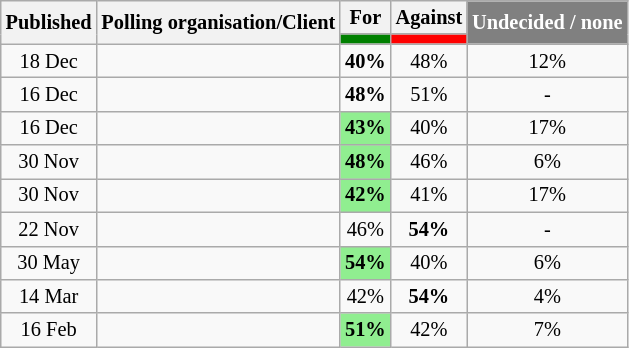<table class="wikitable" style="text-align:center;font-size:85%;">
<tr>
<th rowspan=2>Published</th>
<th rowspan=2>Polling organisation/Client</th>
<th>For</th>
<th>Against</th>
<th rowspan="2" style="background:gray; color:white;">Undecided / none</th>
</tr>
<tr>
<td style="background: green"></td>
<td style="background: red"></td>
</tr>
<tr>
<td>18 Dec</td>
<td></td>
<td><strong>40%</strong></td>
<td>48%</td>
<td>12%</td>
</tr>
<tr>
<td>16 Dec</td>
<td></td>
<td><strong>48%</strong></td>
<td>51%</td>
<td>-</td>
</tr>
<tr>
<td>16 Dec</td>
<td></td>
<td style="background: lightgreen"><strong>43%</strong></td>
<td>40%</td>
<td>17%</td>
</tr>
<tr>
<td>30 Nov</td>
<td></td>
<td style="background: lightgreen"><strong>48%</strong></td>
<td>46%</td>
<td>6%</td>
</tr>
<tr>
<td>30 Nov</td>
<td></td>
<td style="background: lightgreen"><strong>42%</strong></td>
<td>41%</td>
<td>17%</td>
</tr>
<tr>
<td>22 Nov</td>
<td></td>
<td>46%</td>
<td><strong>54%</strong></td>
<td>-</td>
</tr>
<tr>
<td>30 May</td>
<td></td>
<td style="background: lightgreen"><strong>54%</strong></td>
<td>40%</td>
<td>6%</td>
</tr>
<tr>
<td>14 Mar</td>
<td></td>
<td>42%</td>
<td><strong>54%</strong></td>
<td>4%</td>
</tr>
<tr>
<td>16 Feb</td>
<td></td>
<td style="background: lightgreen"><strong>51%</strong></td>
<td>42%</td>
<td>7%</td>
</tr>
</table>
